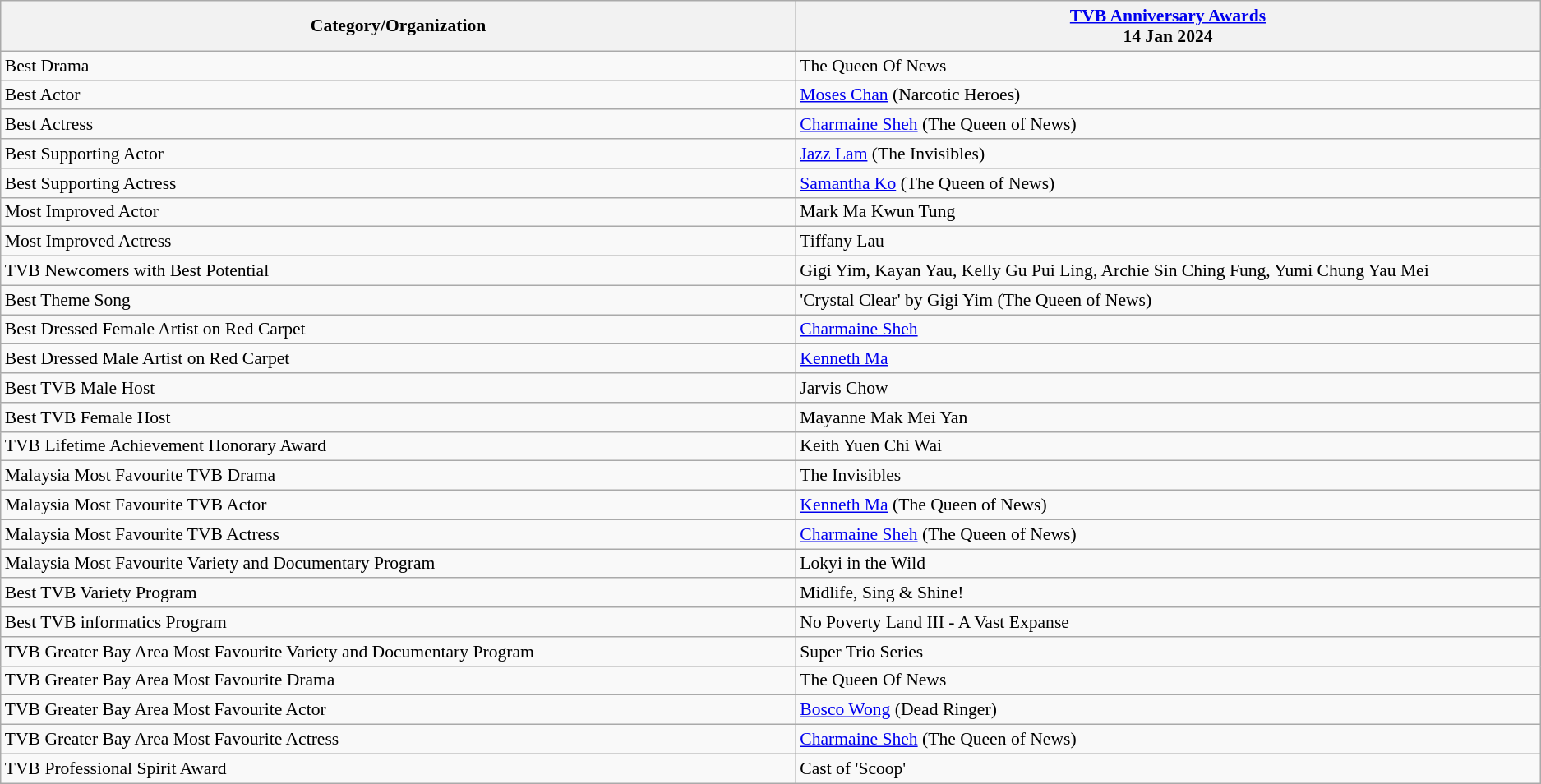<table class="wikitable" style="font-size: 90%;">
<tr>
<th style="width:188000px;">Category/Organization</th>
<th style="width:188000px;"><a href='#'>TVB Anniversary Awards</a><br>14 Jan 2024</th>
</tr>
<tr>
<td>Best Drama</td>
<td>The Queen Of News</td>
</tr>
<tr>
<td>Best Actor</td>
<td><a href='#'>Moses Chan</a> (Narcotic Heroes)</td>
</tr>
<tr>
<td>Best Actress</td>
<td><a href='#'>Charmaine Sheh</a> (The Queen of News)</td>
</tr>
<tr>
<td>Best Supporting Actor</td>
<td><a href='#'>Jazz Lam</a> (The Invisibles)</td>
</tr>
<tr>
<td>Best Supporting Actress</td>
<td><a href='#'>Samantha Ko</a> (The Queen of News)</td>
</tr>
<tr>
<td>Most Improved Actor</td>
<td>Mark Ma Kwun Tung</td>
</tr>
<tr>
<td>Most Improved Actress</td>
<td>Tiffany Lau</td>
</tr>
<tr>
<td>TVB Newcomers with Best Potential</td>
<td>Gigi Yim, Kayan Yau, Kelly Gu Pui Ling, Archie Sin Ching Fung, Yumi Chung Yau Mei</td>
</tr>
<tr>
<td>Best Theme Song</td>
<td>'Crystal Clear' by Gigi Yim (The Queen of News)</td>
</tr>
<tr>
<td>Best Dressed Female Artist on Red Carpet</td>
<td><a href='#'>Charmaine Sheh</a></td>
</tr>
<tr>
<td>Best Dressed Male Artist on Red Carpet</td>
<td><a href='#'>Kenneth Ma</a></td>
</tr>
<tr>
<td>Best TVB Male Host</td>
<td>Jarvis Chow</td>
</tr>
<tr>
<td>Best TVB Female Host</td>
<td>Mayanne Mak Mei Yan</td>
</tr>
<tr>
<td>TVB Lifetime Achievement Honorary Award</td>
<td>Keith Yuen Chi Wai</td>
</tr>
<tr>
<td>Malaysia Most Favourite TVB Drama</td>
<td>The Invisibles</td>
</tr>
<tr>
<td>Malaysia Most Favourite TVB Actor</td>
<td><a href='#'>Kenneth Ma</a> (The Queen of News)</td>
</tr>
<tr>
<td>Malaysia Most Favourite TVB Actress</td>
<td><a href='#'>Charmaine Sheh</a> (The Queen of News)</td>
</tr>
<tr>
<td>Malaysia Most Favourite Variety and Documentary Program</td>
<td>Lokyi in the Wild</td>
</tr>
<tr>
<td>Best TVB Variety Program</td>
<td>Midlife, Sing & Shine!</td>
</tr>
<tr>
<td>Best TVB informatics Program</td>
<td>No Poverty Land III - A Vast Expanse</td>
</tr>
<tr>
<td>TVB Greater Bay Area Most Favourite Variety and Documentary Program</td>
<td>Super Trio Series</td>
</tr>
<tr>
<td>TVB Greater Bay Area Most Favourite Drama</td>
<td>The Queen Of News</td>
</tr>
<tr>
<td>TVB Greater Bay Area Most Favourite Actor</td>
<td><a href='#'>Bosco Wong</a> (Dead Ringer)</td>
</tr>
<tr>
<td>TVB Greater Bay Area Most Favourite Actress</td>
<td><a href='#'>Charmaine Sheh</a> (The Queen of News)</td>
</tr>
<tr>
<td>TVB Professional Spirit Award</td>
<td>Cast of 'Scoop'</td>
</tr>
</table>
